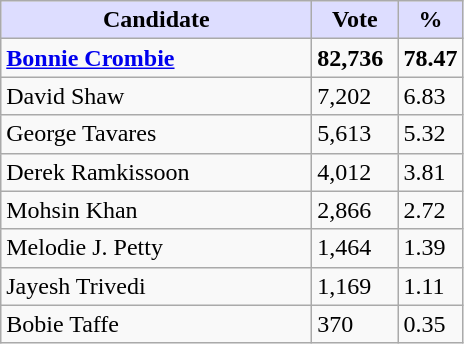<table class="wikitable">
<tr>
<th style="background:#ddf; width:200px;">Candidate</th>
<th style="background:#ddf; width:50px;">Vote</th>
<th style="background:#ddf; width:30px;">%</th>
</tr>
<tr>
<td><strong><a href='#'>Bonnie Crombie</a></strong></td>
<td><strong>82,736</strong></td>
<td><strong>78.47</strong></td>
</tr>
<tr>
<td>David Shaw</td>
<td>7,202</td>
<td>6.83</td>
</tr>
<tr>
<td>George Tavares</td>
<td>5,613</td>
<td>5.32</td>
</tr>
<tr>
<td>Derek Ramkissoon</td>
<td>4,012</td>
<td>3.81</td>
</tr>
<tr>
<td>Mohsin Khan</td>
<td>2,866</td>
<td>2.72</td>
</tr>
<tr>
<td>Melodie J. Petty</td>
<td>1,464</td>
<td>1.39</td>
</tr>
<tr>
<td>Jayesh Trivedi</td>
<td>1,169</td>
<td>1.11</td>
</tr>
<tr>
<td>Bobie Taffe</td>
<td>370</td>
<td>0.35</td>
</tr>
</table>
